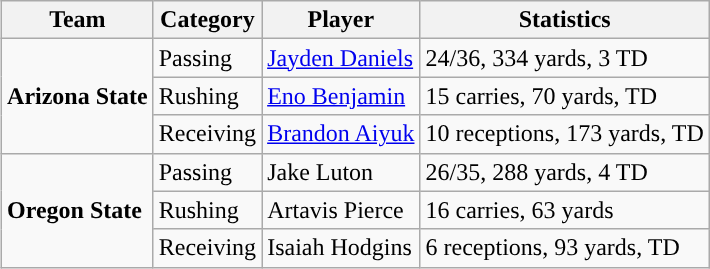<table class="wikitable" style="float: right;">
<tr>
<th>Team</th>
<th>Category</th>
<th>Player</th>
<th>Statistics</th>
</tr>
<tr>
<td rowspan=3><strong>Arizona State</strong></td>
<td>Passing</td>
<td><a href='#'>Jayden Daniels</a></td>
<td>24/36, 334 yards, 3 TD</td>
</tr>
<tr>
<td>Rushing</td>
<td><a href='#'>Eno Benjamin</a></td>
<td>15 carries, 70 yards, TD</td>
</tr>
<tr>
<td>Receiving</td>
<td><a href='#'>Brandon Aiyuk</a></td>
<td>10 receptions, 173 yards, TD</td>
</tr>
<tr>
<td rowspan=3><strong>Oregon State</strong></td>
<td>Passing</td>
<td>Jake Luton</td>
<td>26/35, 288 yards, 4 TD</td>
</tr>
<tr>
<td>Rushing</td>
<td>Artavis Pierce</td>
<td>16 carries, 63 yards</td>
</tr>
<tr>
<td>Receiving</td>
<td>Isaiah Hodgins</td>
<td>6 receptions, 93 yards, TD</td>
</tr>
</table>
